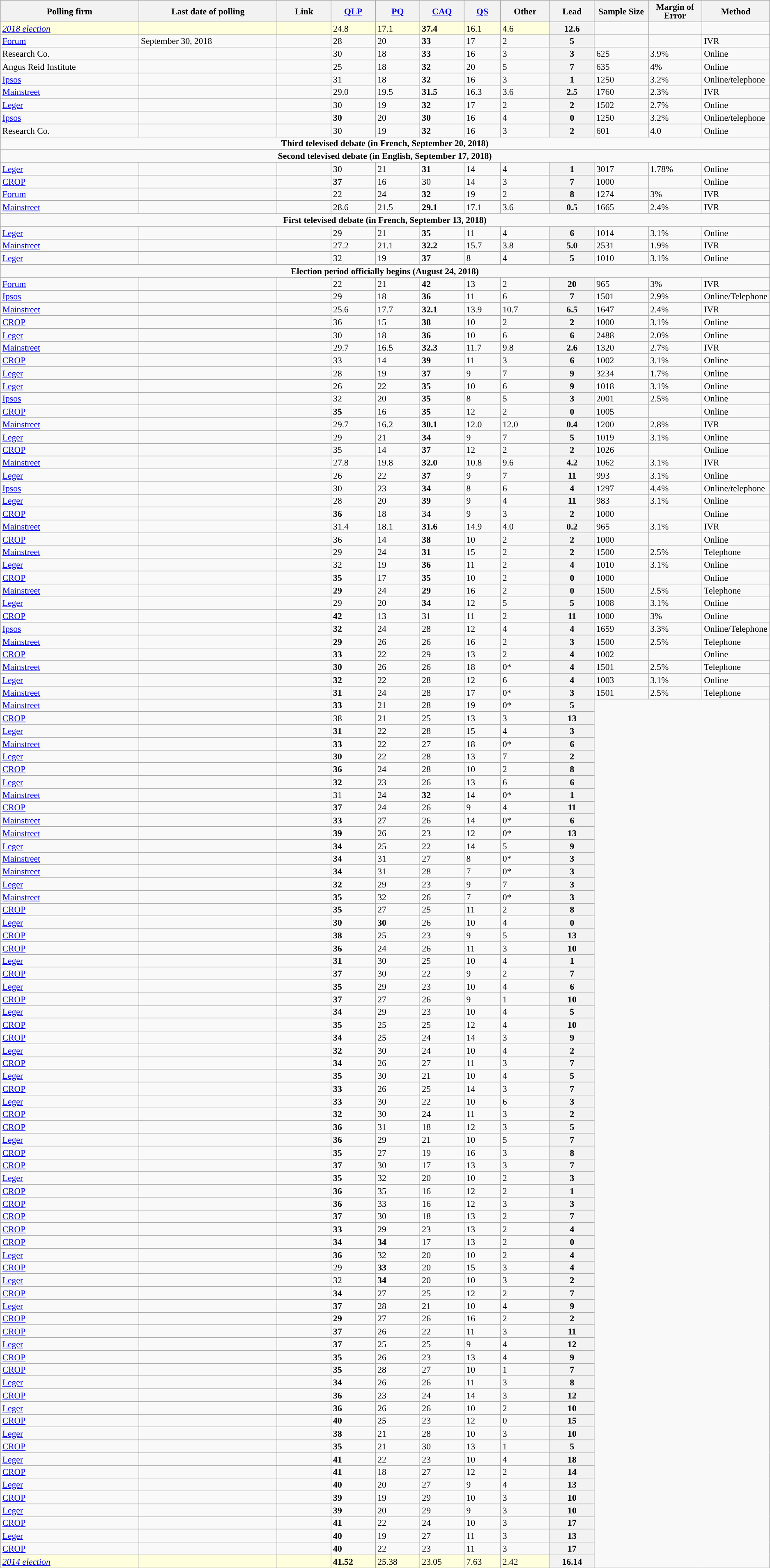<table class="wikitable sortable" style="text-align:left;font-size:90%;line-height:14px;">
<tr style="background:#e9e9e9;">
<th width=18%>Polling firm</th>
<th width=18%>Last date of polling</th>
<th style="width:7%;" class="unsortable">Link</th>
<th style="background-color:"><a href='#'>QLP</a></th>
<th style="background-color:"><a href='#'>PQ</a></th>
<th style="background-color:"><a href='#'>CAQ</a></th>
<th style="background-color:"><a href='#'>QS</a></th>
<th style="background-color:">Other</th>
<th style="background-color:">Lead</th>
<th style="width:7%;" class="unsortable">Sample Size</th>
<th style="width:7%;" class="unsortable">Margin of Error</th>
<th style="width:7%;" class="unsortable">Method</th>
</tr>
<tr>
<td style="background:#ffd;"><em><a href='#'>2018 election</a></em></td>
<td style="background:#ffd;"></td>
<td style="background:#ffd;"></td>
<td style="background:#ffd;">24.8</td>
<td style="background:#ffd;">17.1</td>
<td style="background:#ffd;"><strong>37.4</strong></td>
<td style="background:#ffd;">16.1</td>
<td style="background:#ffd;">4.6</td>
<th style="background-color:">12.6</th>
<td></td>
<td></td>
<td></td>
</tr>
<tr>
<td><a href='#'>Forum</a></td>
<td>September 30, 2018</td>
<td></td>
<td>28</td>
<td>20</td>
<td><strong>33</strong></td>
<td>17</td>
<td>2</td>
<th style="background-color:">5</th>
<td></td>
<td></td>
<td>IVR</td>
</tr>
<tr>
<td>Research Co.</td>
<td></td>
<td></td>
<td>30</td>
<td>18</td>
<td><strong>33</strong></td>
<td>16</td>
<td>3</td>
<th style="background-color:">3</th>
<td>625</td>
<td>3.9%</td>
<td>Online</td>
</tr>
<tr>
<td>Angus Reid Institute</td>
<td></td>
<td></td>
<td>25</td>
<td>18</td>
<td><strong>32</strong></td>
<td>20</td>
<td>5</td>
<th style="background-color:">7</th>
<td>635</td>
<td>4%</td>
<td>Online</td>
</tr>
<tr>
<td><a href='#'>Ipsos</a></td>
<td></td>
<td></td>
<td>31</td>
<td>18</td>
<td><strong>32</strong></td>
<td>16</td>
<td>3</td>
<th style="background-color:">1</th>
<td>1250</td>
<td>3.2%</td>
<td>Online/telephone</td>
</tr>
<tr>
<td><a href='#'>Mainstreet</a></td>
<td></td>
<td></td>
<td>29.0</td>
<td>19.5</td>
<td><strong>31.5</strong></td>
<td>16.3</td>
<td>3.6</td>
<th style="background-color:">2.5</th>
<td>1760</td>
<td>2.3%</td>
<td>IVR</td>
</tr>
<tr>
<td><a href='#'>Leger</a></td>
<td></td>
<td></td>
<td>30</td>
<td>19</td>
<td><strong>32</strong></td>
<td>17</td>
<td>2</td>
<th style="background-color:">2</th>
<td>1502</td>
<td>2.7%</td>
<td>Online</td>
</tr>
<tr>
<td><a href='#'>Ipsos</a></td>
<td></td>
<td></td>
<td><strong>30</strong></td>
<td>20</td>
<td><strong>30</strong></td>
<td>16</td>
<td>4</td>
<th style="background-color:">0</th>
<td>1250</td>
<td>3.2%</td>
<td>Online/telephone</td>
</tr>
<tr>
<td>Research Co.</td>
<td></td>
<td></td>
<td>30</td>
<td>19</td>
<td><strong>32</strong></td>
<td>16</td>
<td>3</td>
<th style="background-color:">2</th>
<td>601</td>
<td>4.0</td>
<td>Online</td>
</tr>
<tr>
<td colspan="12" style="text-align:center;"><strong> Third televised debate (in French, September 20, 2018)</strong></td>
</tr>
<tr>
<td colspan="12" style="text-align:center;"><strong> Second televised debate (in English, September 17, 2018)</strong></td>
</tr>
<tr>
<td><a href='#'>Leger</a></td>
<td></td>
<td></td>
<td>30</td>
<td>21</td>
<td><strong>31</strong></td>
<td>14</td>
<td>4</td>
<th style="background-color:">1</th>
<td>3017</td>
<td>1.78%</td>
<td>Online</td>
</tr>
<tr>
<td><a href='#'>CROP</a></td>
<td></td>
<td></td>
<td><strong>37</strong></td>
<td>16</td>
<td>30</td>
<td>14</td>
<td>3</td>
<th style="background-color:">7</th>
<td>1000</td>
<td></td>
<td>Online</td>
</tr>
<tr>
<td><a href='#'>Forum</a></td>
<td></td>
<td></td>
<td>22</td>
<td>24</td>
<td><strong>32</strong></td>
<td>19</td>
<td>2</td>
<th style="background-color:">8</th>
<td>1274</td>
<td>3%</td>
<td>IVR</td>
</tr>
<tr>
<td><a href='#'>Mainstreet</a></td>
<td></td>
<td></td>
<td>28.6</td>
<td>21.5</td>
<td><strong>29.1</strong></td>
<td>17.1</td>
<td>3.6</td>
<th style="background-color:">0.5</th>
<td>1665</td>
<td>2.4%</td>
<td>IVR</td>
</tr>
<tr>
<td colspan="12" style="text-align:center;"><strong> First televised debate (in French, September 13, 2018)</strong></td>
</tr>
<tr>
<td><a href='#'>Leger</a></td>
<td></td>
<td></td>
<td>29</td>
<td>21</td>
<td><strong>35</strong></td>
<td>11</td>
<td>4</td>
<th style="background-color:">6</th>
<td>1014</td>
<td>3.1%</td>
<td>Online</td>
</tr>
<tr>
<td><a href='#'>Mainstreet</a></td>
<td></td>
<td></td>
<td>27.2</td>
<td>21.1</td>
<td><strong>32.2</strong></td>
<td>15.7</td>
<td>3.8</td>
<th style="background-color:">5.0</th>
<td>2531</td>
<td>1.9%</td>
<td>IVR</td>
</tr>
<tr>
<td><a href='#'>Leger</a></td>
<td></td>
<td></td>
<td>32</td>
<td>19</td>
<td><strong>37</strong></td>
<td>8</td>
<td>4</td>
<th style="background-color:">5</th>
<td>1010</td>
<td>3.1%</td>
<td>Online</td>
</tr>
<tr>
<td colspan="12" style="text-align:center;"><strong> Election period officially begins (August 24, 2018)</strong></td>
</tr>
<tr>
<td><a href='#'>Forum</a></td>
<td></td>
<td></td>
<td>22</td>
<td>21</td>
<td><strong>42</strong></td>
<td>13</td>
<td>2</td>
<th style="background-color:">20</th>
<td>965</td>
<td>3%</td>
<td>IVR</td>
</tr>
<tr>
<td><a href='#'>Ipsos</a></td>
<td></td>
<td></td>
<td>29</td>
<td>18</td>
<td><strong>36</strong></td>
<td>11</td>
<td>6</td>
<th style="background-color:">7</th>
<td>1501</td>
<td>2.9%</td>
<td>Online/Telephone</td>
</tr>
<tr>
<td><a href='#'>Mainstreet</a></td>
<td></td>
<td></td>
<td>25.6</td>
<td>17.7</td>
<td><strong>32.1</strong></td>
<td>13.9</td>
<td>10.7</td>
<th style="background-color:">6.5</th>
<td>1647</td>
<td>2.4%</td>
<td>IVR</td>
</tr>
<tr>
<td><a href='#'>CROP</a></td>
<td></td>
<td></td>
<td>36</td>
<td>15</td>
<td><strong>38</strong></td>
<td>10</td>
<td>2</td>
<th style="background-color:">2</th>
<td>1000</td>
<td>3.1%</td>
<td>Online</td>
</tr>
<tr>
<td><a href='#'>Leger</a></td>
<td></td>
<td></td>
<td>30</td>
<td>18</td>
<td><strong>36</strong></td>
<td>10</td>
<td>6</td>
<th style="background-color:">6</th>
<td>2488</td>
<td>2.0%</td>
<td>Online</td>
</tr>
<tr>
<td><a href='#'>Mainstreet</a></td>
<td></td>
<td></td>
<td>29.7</td>
<td>16.5</td>
<td><strong>32.3</strong></td>
<td>11.7</td>
<td>9.8</td>
<th style="background-color:">2.6</th>
<td>1320</td>
<td>2.7%</td>
<td>IVR</td>
</tr>
<tr>
<td><a href='#'>CROP</a></td>
<td></td>
<td></td>
<td>33</td>
<td>14</td>
<td><strong>39</strong></td>
<td>11</td>
<td>3</td>
<th style="background-color:">6</th>
<td>1002</td>
<td>3.1%</td>
<td>Online</td>
</tr>
<tr>
<td><a href='#'>Leger</a></td>
<td></td>
<td></td>
<td>28</td>
<td>19</td>
<td><strong>37</strong></td>
<td>9</td>
<td>7</td>
<th style="background-color:">9</th>
<td>3234</td>
<td>1.7%</td>
<td>Online</td>
</tr>
<tr>
<td><a href='#'>Leger</a></td>
<td></td>
<td></td>
<td>26</td>
<td>22</td>
<td><strong>35</strong></td>
<td>10</td>
<td>6</td>
<th style="background-color:">9</th>
<td>1018</td>
<td>3.1%</td>
<td>Online</td>
</tr>
<tr>
<td><a href='#'>Ipsos</a></td>
<td></td>
<td></td>
<td>32</td>
<td>20</td>
<td><strong>35</strong></td>
<td>8</td>
<td>5</td>
<th style="background-color:">3</th>
<td>2001</td>
<td>2.5%</td>
<td>Online</td>
</tr>
<tr>
<td><a href='#'>CROP</a></td>
<td></td>
<td></td>
<td><strong>35</strong></td>
<td>16</td>
<td><strong>35</strong></td>
<td>12</td>
<td>2</td>
<th style="background-color:">0</th>
<td>1005</td>
<td></td>
<td>Online</td>
</tr>
<tr>
<td><a href='#'>Mainstreet</a></td>
<td></td>
<td></td>
<td>29.7</td>
<td>16.2</td>
<td><strong>30.1</strong></td>
<td>12.0</td>
<td>12.0</td>
<th style="background-color:">0.4</th>
<td>1200</td>
<td>2.8%</td>
<td>IVR</td>
</tr>
<tr>
<td><a href='#'>Leger</a></td>
<td></td>
<td></td>
<td>29</td>
<td>21</td>
<td><strong>34</strong></td>
<td>9</td>
<td>7</td>
<th style="background-color:">5</th>
<td>1019</td>
<td>3.1%</td>
<td>Online</td>
</tr>
<tr>
<td><a href='#'>CROP</a></td>
<td></td>
<td></td>
<td>35</td>
<td>14</td>
<td><strong>37</strong></td>
<td>12</td>
<td>2</td>
<th style="background-color:">2</th>
<td>1026</td>
<td></td>
<td>Online</td>
</tr>
<tr>
<td><a href='#'>Mainstreet</a></td>
<td></td>
<td></td>
<td>27.8</td>
<td>19.8</td>
<td><strong>32.0</strong></td>
<td>10.8</td>
<td>9.6</td>
<th style="background-color:">4.2</th>
<td>1062</td>
<td>3.1%</td>
<td>IVR</td>
</tr>
<tr>
<td><a href='#'>Leger</a></td>
<td></td>
<td></td>
<td>26</td>
<td>22</td>
<td><strong>37</strong></td>
<td>9</td>
<td>7</td>
<th style="background-color:">11</th>
<td>993</td>
<td>3.1%</td>
<td>Online</td>
</tr>
<tr>
<td><a href='#'>Ipsos</a></td>
<td></td>
<td></td>
<td>30</td>
<td>23</td>
<td><strong>34</strong></td>
<td>8</td>
<td>6</td>
<th style="background-color:">4</th>
<td>1297</td>
<td>4.4%</td>
<td>Online/telephone</td>
</tr>
<tr>
<td><a href='#'>Leger</a></td>
<td></td>
<td></td>
<td>28</td>
<td>20</td>
<td><strong>39</strong></td>
<td>9</td>
<td>4</td>
<th style="background-color:">11</th>
<td>983</td>
<td>3.1%</td>
<td>Online</td>
</tr>
<tr>
<td><a href='#'>CROP</a></td>
<td></td>
<td></td>
<td><strong>36</strong></td>
<td>18</td>
<td>34</td>
<td>9</td>
<td>3</td>
<th style="background-color:">2</th>
<td>1000</td>
<td></td>
<td>Online</td>
</tr>
<tr>
<td><a href='#'>Mainstreet</a></td>
<td></td>
<td></td>
<td>31.4</td>
<td>18.1</td>
<td><strong>31.6</strong></td>
<td>14.9</td>
<td>4.0</td>
<th style="background-color:">0.2</th>
<td>965</td>
<td>3.1%</td>
<td>IVR</td>
</tr>
<tr>
<td><a href='#'>CROP</a></td>
<td></td>
<td></td>
<td>36</td>
<td>14</td>
<td><strong>38</strong></td>
<td>10</td>
<td>2</td>
<th style="background-color:">2</th>
<td>1000</td>
<td></td>
<td>Online</td>
</tr>
<tr>
<td><a href='#'>Mainstreet</a></td>
<td></td>
<td></td>
<td>29</td>
<td>24</td>
<td><strong>31</strong></td>
<td>15</td>
<td>2</td>
<th style="background-color:">2</th>
<td>1500</td>
<td>2.5%</td>
<td>Telephone</td>
</tr>
<tr>
<td><a href='#'>Leger</a></td>
<td></td>
<td></td>
<td>32</td>
<td>19</td>
<td><strong>36</strong></td>
<td>11</td>
<td>2</td>
<th style="background-color:">4</th>
<td>1010</td>
<td>3.1%</td>
<td>Online</td>
</tr>
<tr>
<td><a href='#'>CROP</a></td>
<td></td>
<td></td>
<td><strong>35</strong></td>
<td>17</td>
<td><strong>35</strong></td>
<td>10</td>
<td>2</td>
<th style="background-color:">0</th>
<td>1000</td>
<td></td>
<td>Online</td>
</tr>
<tr>
<td><a href='#'>Mainstreet</a></td>
<td></td>
<td></td>
<td><strong>29</strong></td>
<td>24</td>
<td><strong>29</strong></td>
<td>16</td>
<td>2</td>
<th style="background-color:">0</th>
<td>1500</td>
<td>2.5%</td>
<td>Telephone</td>
</tr>
<tr>
<td><a href='#'>Leger</a></td>
<td></td>
<td></td>
<td>29</td>
<td>20</td>
<td><strong>34</strong></td>
<td>12</td>
<td>5</td>
<th style="background-color:">5</th>
<td>1008</td>
<td>3.1%</td>
<td>Online</td>
</tr>
<tr>
<td><a href='#'>CROP</a></td>
<td></td>
<td></td>
<td><strong>42</strong></td>
<td>13</td>
<td>31</td>
<td>11</td>
<td>2</td>
<th style="background-color:">11</th>
<td>1000</td>
<td>3%</td>
<td>Online</td>
</tr>
<tr>
<td><a href='#'>Ipsos</a></td>
<td></td>
<td></td>
<td><strong>32</strong></td>
<td>24</td>
<td>28</td>
<td>12</td>
<td>4</td>
<th style="background-color:">4</th>
<td>1659</td>
<td>3.3%</td>
<td>Online/Telephone</td>
</tr>
<tr>
<td><a href='#'>Mainstreet</a></td>
<td></td>
<td></td>
<td><strong>29</strong></td>
<td>26</td>
<td>26</td>
<td>16</td>
<td>2</td>
<th style="background-color:">3</th>
<td>1500</td>
<td>2.5%</td>
<td>Telephone</td>
</tr>
<tr>
<td><a href='#'>CROP</a></td>
<td></td>
<td></td>
<td><strong>33</strong></td>
<td>22</td>
<td>29</td>
<td>13</td>
<td>2</td>
<th style="background-color:">4</th>
<td>1002</td>
<td></td>
<td>Online</td>
</tr>
<tr>
<td><a href='#'>Mainstreet</a></td>
<td></td>
<td></td>
<td><strong>30</strong></td>
<td>26</td>
<td>26</td>
<td>18</td>
<td>0*</td>
<th style="background-color:">4</th>
<td>1501</td>
<td>2.5%</td>
<td>Telephone</td>
</tr>
<tr>
<td><a href='#'>Leger</a></td>
<td></td>
<td></td>
<td><strong>32</strong></td>
<td>22</td>
<td>28</td>
<td>12</td>
<td>6</td>
<th style="background-color:">4</th>
<td>1003</td>
<td>3.1%</td>
<td>Online</td>
</tr>
<tr>
<td><a href='#'>Mainstreet</a></td>
<td></td>
<td></td>
<td><strong>31</strong></td>
<td>24</td>
<td>28</td>
<td>17</td>
<td>0*</td>
<th style="background-color:">3</th>
<td>1501</td>
<td>2.5%</td>
<td>Telephone</td>
</tr>
<tr>
<td><a href='#'>Mainstreet</a></td>
<td></td>
<td></td>
<td><strong>33</strong></td>
<td>21</td>
<td>28</td>
<td>19</td>
<td>0*</td>
<th style="background-color:">5</th>
</tr>
<tr>
<td><a href='#'>CROP</a></td>
<td></td>
<td></td>
<td>38</td>
<td>21</td>
<td>25</td>
<td>13</td>
<td>3</td>
<th style="background-color:">13</th>
</tr>
<tr>
<td><a href='#'>Leger</a></td>
<td></td>
<td></td>
<td><strong>31</strong></td>
<td>22</td>
<td>28</td>
<td>15</td>
<td>4</td>
<th style="background-color:">3</th>
</tr>
<tr>
<td><a href='#'>Mainstreet</a></td>
<td></td>
<td></td>
<td><strong>33</strong></td>
<td>22</td>
<td>27</td>
<td>18</td>
<td>0*</td>
<th style="background-color:">6</th>
</tr>
<tr>
<td><a href='#'>Leger</a></td>
<td></td>
<td></td>
<td><strong>30</strong></td>
<td>22</td>
<td>28</td>
<td>13</td>
<td>7</td>
<th style="background-color:">2</th>
</tr>
<tr>
<td><a href='#'>CROP</a></td>
<td></td>
<td></td>
<td><strong>36</strong></td>
<td>24</td>
<td>28</td>
<td>10</td>
<td>2</td>
<th style="background-color:">8</th>
</tr>
<tr>
<td><a href='#'>Leger</a></td>
<td></td>
<td></td>
<td><strong>32</strong></td>
<td>23</td>
<td>26</td>
<td>13</td>
<td>6</td>
<th style="background-color:">6</th>
</tr>
<tr>
<td><a href='#'>Mainstreet</a></td>
<td></td>
<td></td>
<td>31</td>
<td>24</td>
<td><strong>32</strong></td>
<td>14</td>
<td>0*</td>
<th style="background-color:">1</th>
</tr>
<tr>
<td><a href='#'>CROP</a></td>
<td></td>
<td></td>
<td><strong>37</strong></td>
<td>24</td>
<td>26</td>
<td>9</td>
<td>4</td>
<th style="background-color:">11</th>
</tr>
<tr>
<td><a href='#'>Mainstreet</a></td>
<td></td>
<td></td>
<td><strong>33</strong></td>
<td>27</td>
<td>26</td>
<td>14</td>
<td>0*</td>
<th style="background-color:">6</th>
</tr>
<tr>
<td><a href='#'>Mainstreet</a></td>
<td></td>
<td></td>
<td><strong>39</strong></td>
<td>26</td>
<td>23</td>
<td>12</td>
<td>0*</td>
<th style="background-color:">13</th>
</tr>
<tr>
<td><a href='#'>Leger</a></td>
<td></td>
<td></td>
<td><strong>34</strong></td>
<td>25</td>
<td>22</td>
<td>14</td>
<td>5</td>
<th style="background-color:">9</th>
</tr>
<tr>
<td><a href='#'>Mainstreet</a></td>
<td></td>
<td></td>
<td><strong>34</strong></td>
<td>31</td>
<td>27</td>
<td>8</td>
<td>0*</td>
<th style="background-color:">3</th>
</tr>
<tr>
<td><a href='#'>Mainstreet</a></td>
<td></td>
<td></td>
<td><strong>34</strong></td>
<td>31</td>
<td>28</td>
<td>7</td>
<td>0*</td>
<th style="background-color:">3</th>
</tr>
<tr>
<td><a href='#'>Leger</a></td>
<td></td>
<td></td>
<td><strong>32</strong></td>
<td>29</td>
<td>23</td>
<td>9</td>
<td>7</td>
<th style="background-color:">3</th>
</tr>
<tr>
<td><a href='#'>Mainstreet</a></td>
<td></td>
<td></td>
<td><strong>35</strong></td>
<td>32</td>
<td>26</td>
<td>7</td>
<td>0*</td>
<th style="background-color:">3</th>
</tr>
<tr>
<td><a href='#'>CROP</a></td>
<td></td>
<td></td>
<td><strong>35</strong></td>
<td>27</td>
<td>25</td>
<td>11</td>
<td>2</td>
<th style="background-color:">8</th>
</tr>
<tr>
<td><a href='#'>Leger</a></td>
<td></td>
<td></td>
<td><strong>30</strong></td>
<td><strong>30</strong></td>
<td>26</td>
<td>10</td>
<td>4</td>
<th style="background-color:">0</th>
</tr>
<tr>
<td><a href='#'>CROP</a></td>
<td></td>
<td></td>
<td><strong>38</strong></td>
<td>25</td>
<td>23</td>
<td>9</td>
<td>5</td>
<th style="background-color:">13</th>
</tr>
<tr>
<td><a href='#'>CROP</a></td>
<td></td>
<td></td>
<td><strong>36</strong></td>
<td>24</td>
<td>26</td>
<td>11</td>
<td>3</td>
<th style="background-color:">10</th>
</tr>
<tr>
<td><a href='#'>Leger</a></td>
<td></td>
<td></td>
<td><strong>31</strong></td>
<td>30</td>
<td>25</td>
<td>10</td>
<td>4</td>
<th style="background-color:">1</th>
</tr>
<tr>
<td><a href='#'>CROP</a></td>
<td></td>
<td></td>
<td><strong>37</strong></td>
<td>30</td>
<td>22</td>
<td>9</td>
<td>2</td>
<th style="background-color:">7</th>
</tr>
<tr>
<td><a href='#'>Leger</a></td>
<td></td>
<td></td>
<td><strong>35</strong></td>
<td>29</td>
<td>23</td>
<td>10</td>
<td>4</td>
<th style="background-color:">6</th>
</tr>
<tr>
<td><a href='#'>CROP</a></td>
<td></td>
<td></td>
<td><strong>37</strong></td>
<td>27</td>
<td>26</td>
<td>9</td>
<td>1</td>
<th style="background-color:">10</th>
</tr>
<tr>
<td><a href='#'>Leger</a></td>
<td></td>
<td></td>
<td><strong>34</strong></td>
<td>29</td>
<td>23</td>
<td>10</td>
<td>4</td>
<th style="background-color:">5</th>
</tr>
<tr>
<td><a href='#'>CROP</a></td>
<td></td>
<td></td>
<td><strong>35</strong></td>
<td>25</td>
<td>25</td>
<td>12</td>
<td>4</td>
<th style="background-color:">10</th>
</tr>
<tr>
<td><a href='#'>CROP</a></td>
<td></td>
<td></td>
<td><strong>34</strong></td>
<td>25</td>
<td>24</td>
<td>14</td>
<td>3</td>
<th style="background-color:">9</th>
</tr>
<tr>
<td><a href='#'>Leger</a></td>
<td></td>
<td></td>
<td><strong>32</strong></td>
<td>30</td>
<td>24</td>
<td>10</td>
<td>4</td>
<th style="background-color:">2</th>
</tr>
<tr>
<td><a href='#'>CROP</a></td>
<td></td>
<td></td>
<td><strong>34</strong></td>
<td>26</td>
<td>27</td>
<td>11</td>
<td>3</td>
<th style="background-color:">7</th>
</tr>
<tr>
<td><a href='#'>Leger</a></td>
<td></td>
<td></td>
<td><strong>35</strong></td>
<td>30</td>
<td>21</td>
<td>10</td>
<td>4</td>
<th style="background-color:">5</th>
</tr>
<tr>
<td><a href='#'>CROP</a></td>
<td></td>
<td></td>
<td><strong>33</strong></td>
<td>26</td>
<td>25</td>
<td>14</td>
<td>3</td>
<th style="background-color:">7</th>
</tr>
<tr>
<td><a href='#'>Leger</a></td>
<td></td>
<td></td>
<td><strong>33</strong></td>
<td>30</td>
<td>22</td>
<td>10</td>
<td>6</td>
<th style="background-color:">3</th>
</tr>
<tr>
<td><a href='#'>CROP</a></td>
<td></td>
<td></td>
<td><strong>32</strong></td>
<td>30</td>
<td>24</td>
<td>11</td>
<td>3</td>
<th style="background-color:">2</th>
</tr>
<tr>
<td><a href='#'>CROP</a></td>
<td></td>
<td></td>
<td><strong>36</strong></td>
<td>31</td>
<td>18</td>
<td>12</td>
<td>3</td>
<th style="background-color:">5</th>
</tr>
<tr>
<td><a href='#'>Leger</a></td>
<td></td>
<td></td>
<td><strong>36</strong></td>
<td>29</td>
<td>21</td>
<td>10</td>
<td>5</td>
<th style="background-color:">7</th>
</tr>
<tr>
<td><a href='#'>CROP</a></td>
<td></td>
<td></td>
<td><strong>35</strong></td>
<td>27</td>
<td>19</td>
<td>16</td>
<td>3</td>
<th style="background-color:">8</th>
</tr>
<tr>
<td><a href='#'>CROP</a></td>
<td></td>
<td></td>
<td><strong>37</strong></td>
<td>30</td>
<td>17</td>
<td>13</td>
<td>3</td>
<th style="background-color:">7</th>
</tr>
<tr>
<td><a href='#'>Leger</a></td>
<td></td>
<td></td>
<td><strong>35</strong></td>
<td>32</td>
<td>20</td>
<td>10</td>
<td>2</td>
<th style="background-color:">3</th>
</tr>
<tr>
<td><a href='#'>CROP</a></td>
<td></td>
<td></td>
<td><strong>36</strong></td>
<td>35</td>
<td>16</td>
<td>12</td>
<td>2</td>
<th style="background-color:">1</th>
</tr>
<tr>
<td><a href='#'>CROP</a></td>
<td></td>
<td></td>
<td><strong>36</strong></td>
<td>33</td>
<td>16</td>
<td>12</td>
<td>3</td>
<th style="background-color:">3</th>
</tr>
<tr>
<td><a href='#'>CROP</a></td>
<td></td>
<td></td>
<td><strong>37</strong></td>
<td>30</td>
<td>18</td>
<td>13</td>
<td>2</td>
<th style="background-color:">7</th>
</tr>
<tr>
<td><a href='#'>CROP</a></td>
<td></td>
<td></td>
<td><strong>33</strong></td>
<td>29</td>
<td>23</td>
<td>13</td>
<td>2</td>
<th style="background-color:">4</th>
</tr>
<tr>
<td><a href='#'>CROP</a></td>
<td></td>
<td></td>
<td><strong>34</strong></td>
<td><strong>34</strong></td>
<td>17</td>
<td>13</td>
<td>2</td>
<th style="background-color:">0</th>
</tr>
<tr>
<td><a href='#'>Leger</a></td>
<td></td>
<td></td>
<td><strong>36</strong></td>
<td>32</td>
<td>20</td>
<td>10</td>
<td>2</td>
<th style="background-color:">4</th>
</tr>
<tr>
<td><a href='#'>CROP</a></td>
<td></td>
<td></td>
<td>29</td>
<td><strong>33</strong></td>
<td>20</td>
<td>15</td>
<td>3</td>
<th style="background-color:">4</th>
</tr>
<tr>
<td><a href='#'>Leger</a></td>
<td></td>
<td></td>
<td>32</td>
<td><strong>34</strong></td>
<td>20</td>
<td>10</td>
<td>3</td>
<th style="background-color:">2</th>
</tr>
<tr>
<td><a href='#'>CROP</a></td>
<td></td>
<td></td>
<td><strong>34</strong></td>
<td>27</td>
<td>25</td>
<td>12</td>
<td>2</td>
<th style="background-color:">7</th>
</tr>
<tr>
<td><a href='#'>Leger</a></td>
<td></td>
<td></td>
<td><strong>37</strong></td>
<td>28</td>
<td>21</td>
<td>10</td>
<td>4</td>
<th style="background-color:">9</th>
</tr>
<tr>
<td><a href='#'>CROP</a></td>
<td></td>
<td></td>
<td><strong>29</strong></td>
<td>27</td>
<td>26</td>
<td>16</td>
<td>2</td>
<th style="background-color:">2</th>
</tr>
<tr>
<td><a href='#'>CROP</a></td>
<td></td>
<td></td>
<td><strong>37</strong></td>
<td>26</td>
<td>22</td>
<td>11</td>
<td>3</td>
<th style="background-color:">11</th>
</tr>
<tr>
<td><a href='#'>Leger</a></td>
<td></td>
<td></td>
<td><strong>37</strong></td>
<td>25</td>
<td>25</td>
<td>9</td>
<td>4</td>
<th style="background-color:">12</th>
</tr>
<tr>
<td><a href='#'>CROP</a></td>
<td></td>
<td></td>
<td><strong>35</strong></td>
<td>26</td>
<td>23</td>
<td>13</td>
<td>4</td>
<th style="background-color:">9</th>
</tr>
<tr>
<td><a href='#'>CROP</a></td>
<td></td>
<td></td>
<td><strong>35</strong></td>
<td>28</td>
<td>27</td>
<td>10</td>
<td>1</td>
<th style="background-color:">7</th>
</tr>
<tr>
<td><a href='#'>Leger</a></td>
<td></td>
<td></td>
<td><strong>34</strong></td>
<td>26</td>
<td>26</td>
<td>11</td>
<td>3</td>
<th style="background-color:">8</th>
</tr>
<tr>
<td><a href='#'>CROP</a></td>
<td></td>
<td></td>
<td><strong>36</strong></td>
<td>23</td>
<td>24</td>
<td>14</td>
<td>3</td>
<th style="background-color:">12</th>
</tr>
<tr>
<td><a href='#'>Leger</a></td>
<td></td>
<td></td>
<td><strong>36</strong></td>
<td>26</td>
<td>26</td>
<td>10</td>
<td>2</td>
<th style="background-color:">10</th>
</tr>
<tr>
<td><a href='#'>CROP</a></td>
<td></td>
<td></td>
<td><strong>40</strong></td>
<td>25</td>
<td>23</td>
<td>12</td>
<td>0</td>
<th style="background-color:">15</th>
</tr>
<tr>
<td><a href='#'>Leger</a></td>
<td></td>
<td></td>
<td><strong>38</strong></td>
<td>21</td>
<td>28</td>
<td>10</td>
<td>3</td>
<th style="background-color:">10</th>
</tr>
<tr>
<td><a href='#'>CROP</a></td>
<td></td>
<td></td>
<td><strong>35</strong></td>
<td>21</td>
<td>30</td>
<td>13</td>
<td>1</td>
<th style="background-color:">5</th>
</tr>
<tr>
<td><a href='#'>Leger</a></td>
<td></td>
<td></td>
<td><strong>41</strong></td>
<td>22</td>
<td>23</td>
<td>10</td>
<td>4</td>
<th style="background-color:">18</th>
</tr>
<tr>
<td><a href='#'>CROP</a></td>
<td></td>
<td></td>
<td><strong>41</strong></td>
<td>18</td>
<td>27</td>
<td>12</td>
<td>2</td>
<th style="background-color:">14</th>
</tr>
<tr>
<td><a href='#'>Leger</a></td>
<td></td>
<td></td>
<td><strong>40</strong></td>
<td>20</td>
<td>27</td>
<td>9</td>
<td>4</td>
<th style="background-color:">13</th>
</tr>
<tr>
<td><a href='#'>CROP</a></td>
<td></td>
<td></td>
<td><strong>39</strong></td>
<td>19</td>
<td>29</td>
<td>10</td>
<td>3</td>
<th style="background-color:">10</th>
</tr>
<tr>
<td><a href='#'>Leger</a></td>
<td></td>
<td></td>
<td><strong>39</strong></td>
<td>20</td>
<td>29</td>
<td>9</td>
<td>3</td>
<th style="background-color:">10</th>
</tr>
<tr>
<td><a href='#'>CROP</a></td>
<td></td>
<td></td>
<td><strong>41</strong></td>
<td>22</td>
<td>24</td>
<td>10</td>
<td>3</td>
<th style="background-color:">17</th>
</tr>
<tr>
<td><a href='#'>Leger</a></td>
<td></td>
<td></td>
<td><strong>40</strong></td>
<td>19</td>
<td>27</td>
<td>11</td>
<td>3</td>
<th style="background-color:">13</th>
</tr>
<tr>
<td><a href='#'>CROP</a></td>
<td></td>
<td></td>
<td><strong>40</strong></td>
<td>22</td>
<td>23</td>
<td>11</td>
<td>3</td>
<th style="background-color:">17</th>
</tr>
<tr>
<td style="background:#ffd;"><em><a href='#'>2014 election</a></em></td>
<td style="background:#ffd;"></td>
<td style="background:#ffd;"></td>
<td style="background:#ffd;"><strong>41.52</strong></td>
<td style="background:#ffd;">25.38</td>
<td style="background:#ffd;">23.05</td>
<td style="background:#ffd;">7.63</td>
<td style="background:#ffd;">2.42</td>
<th style="background-color:">16.14</th>
</tr>
</table>
